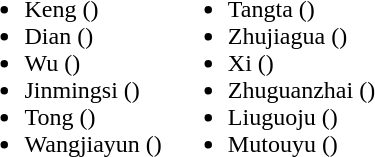<table>
<tr>
<td valign="top"><br><ul><li>Keng ()</li><li>Dian  ()</li><li>Wu ()</li><li>Jinmingsi ()</li><li>Tong ()</li><li>Wangjiayun ()</li></ul></td>
<td valign="top"><br><ul><li>Tangta ()</li><li>Zhujiagua  ()</li><li>Xi ()</li><li>Zhuguanzhai ()</li><li>Liuguoju  ()</li><li>Mutouyu ()</li></ul></td>
</tr>
</table>
